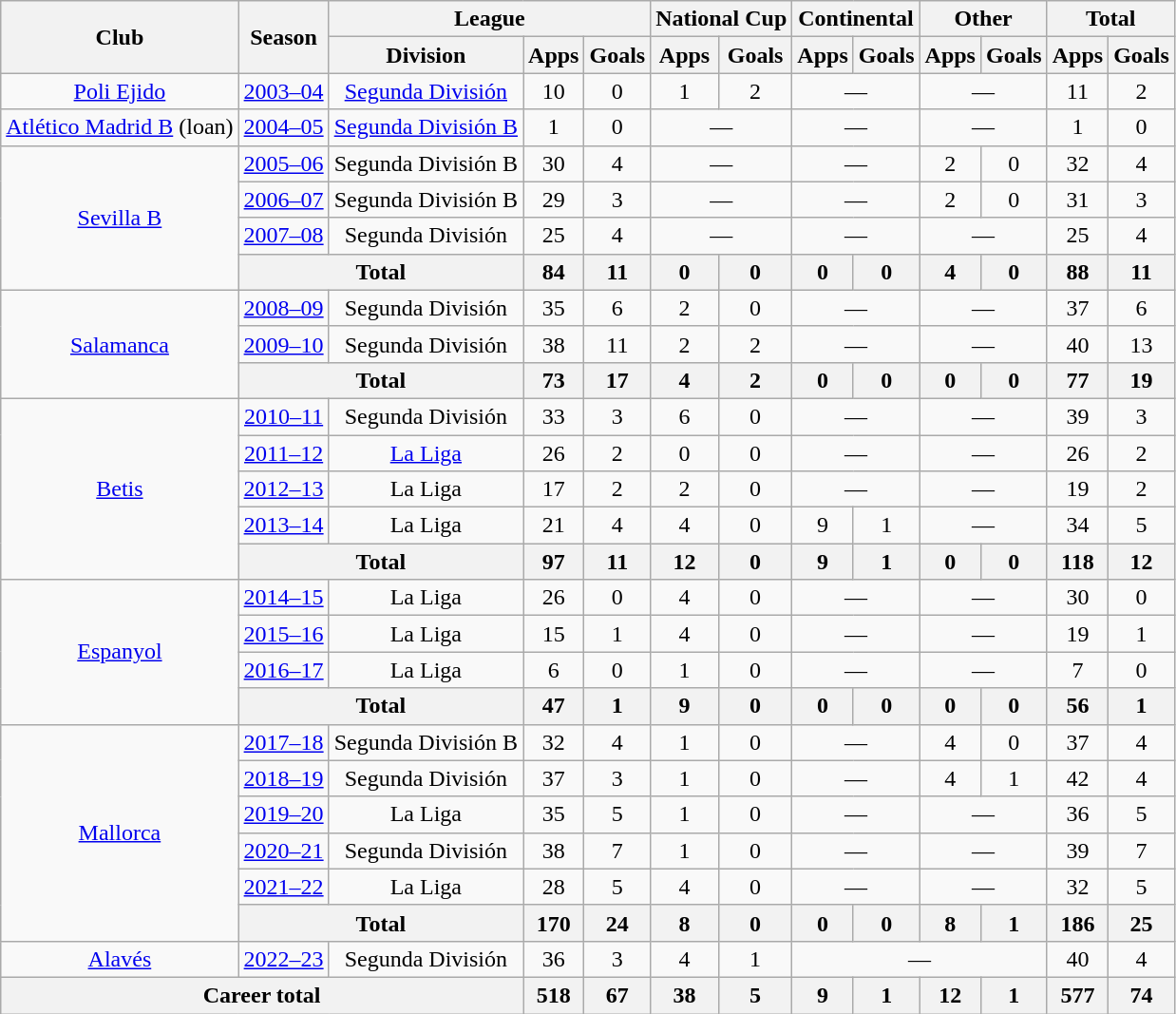<table class="wikitable" style="text-align:center">
<tr>
<th rowspan="2">Club</th>
<th rowspan="2">Season</th>
<th colspan="3">League</th>
<th colspan="2">National Cup</th>
<th colspan="2">Continental</th>
<th colspan="2">Other</th>
<th colspan="2">Total</th>
</tr>
<tr>
<th>Division</th>
<th>Apps</th>
<th>Goals</th>
<th>Apps</th>
<th>Goals</th>
<th>Apps</th>
<th>Goals</th>
<th>Apps</th>
<th>Goals</th>
<th>Apps</th>
<th>Goals</th>
</tr>
<tr>
<td><a href='#'>Poli Ejido</a></td>
<td><a href='#'>2003–04</a></td>
<td><a href='#'>Segunda División</a></td>
<td>10</td>
<td>0</td>
<td>1</td>
<td>2</td>
<td colspan="2">—</td>
<td colspan="2">—</td>
<td>11</td>
<td>2</td>
</tr>
<tr>
<td><a href='#'>Atlético Madrid B</a> (loan)</td>
<td><a href='#'>2004–05</a></td>
<td><a href='#'>Segunda División B</a></td>
<td>1</td>
<td>0</td>
<td colspan="2">—</td>
<td colspan="2">—</td>
<td colspan="2">—</td>
<td>1</td>
<td>0</td>
</tr>
<tr>
<td rowspan="4"><a href='#'>Sevilla B</a></td>
<td><a href='#'>2005–06</a></td>
<td>Segunda División B</td>
<td>30</td>
<td>4</td>
<td colspan="2">—</td>
<td colspan="2">—</td>
<td>2</td>
<td>0</td>
<td>32</td>
<td>4</td>
</tr>
<tr>
<td><a href='#'>2006–07</a></td>
<td>Segunda División B</td>
<td>29</td>
<td>3</td>
<td colspan="2">—</td>
<td colspan="2">—</td>
<td>2</td>
<td>0</td>
<td>31</td>
<td>3</td>
</tr>
<tr>
<td><a href='#'>2007–08</a></td>
<td>Segunda División</td>
<td>25</td>
<td>4</td>
<td colspan="2">—</td>
<td colspan="2">—</td>
<td colspan="2">—</td>
<td>25</td>
<td>4</td>
</tr>
<tr>
<th colspan="2">Total</th>
<th>84</th>
<th>11</th>
<th>0</th>
<th>0</th>
<th>0</th>
<th>0</th>
<th>4</th>
<th>0</th>
<th>88</th>
<th>11</th>
</tr>
<tr>
<td rowspan="3"><a href='#'>Salamanca</a></td>
<td><a href='#'>2008–09</a></td>
<td>Segunda División</td>
<td>35</td>
<td>6</td>
<td>2</td>
<td>0</td>
<td colspan="2">—</td>
<td colspan="2">—</td>
<td>37</td>
<td>6</td>
</tr>
<tr>
<td><a href='#'>2009–10</a></td>
<td>Segunda División</td>
<td>38</td>
<td>11</td>
<td>2</td>
<td>2</td>
<td colspan="2">—</td>
<td colspan="2">—</td>
<td>40</td>
<td>13</td>
</tr>
<tr>
<th colspan="2">Total</th>
<th>73</th>
<th>17</th>
<th>4</th>
<th>2</th>
<th>0</th>
<th>0</th>
<th>0</th>
<th>0</th>
<th>77</th>
<th>19</th>
</tr>
<tr>
<td rowspan="5"><a href='#'>Betis</a></td>
<td><a href='#'>2010–11</a></td>
<td>Segunda División</td>
<td>33</td>
<td>3</td>
<td>6</td>
<td>0</td>
<td colspan="2">—</td>
<td colspan="2">—</td>
<td>39</td>
<td>3</td>
</tr>
<tr>
<td><a href='#'>2011–12</a></td>
<td><a href='#'>La Liga</a></td>
<td>26</td>
<td>2</td>
<td>0</td>
<td>0</td>
<td colspan="2">—</td>
<td colspan="2">—</td>
<td>26</td>
<td>2</td>
</tr>
<tr>
<td><a href='#'>2012–13</a></td>
<td>La Liga</td>
<td>17</td>
<td>2</td>
<td>2</td>
<td>0</td>
<td colspan="2">—</td>
<td colspan="2">—</td>
<td>19</td>
<td>2</td>
</tr>
<tr>
<td><a href='#'>2013–14</a></td>
<td>La Liga</td>
<td>21</td>
<td>4</td>
<td>4</td>
<td>0</td>
<td>9</td>
<td>1</td>
<td colspan="2">—</td>
<td>34</td>
<td>5</td>
</tr>
<tr>
<th colspan="2">Total</th>
<th>97</th>
<th>11</th>
<th>12</th>
<th>0</th>
<th>9</th>
<th>1</th>
<th>0</th>
<th>0</th>
<th>118</th>
<th>12</th>
</tr>
<tr>
<td rowspan="4"><a href='#'>Espanyol</a></td>
<td><a href='#'>2014–15</a></td>
<td>La Liga</td>
<td>26</td>
<td>0</td>
<td>4</td>
<td>0</td>
<td colspan="2">—</td>
<td colspan="2">—</td>
<td>30</td>
<td>0</td>
</tr>
<tr>
<td><a href='#'>2015–16</a></td>
<td>La Liga</td>
<td>15</td>
<td>1</td>
<td>4</td>
<td>0</td>
<td colspan="2">—</td>
<td colspan="2">—</td>
<td>19</td>
<td>1</td>
</tr>
<tr>
<td><a href='#'>2016–17</a></td>
<td>La Liga</td>
<td>6</td>
<td>0</td>
<td>1</td>
<td>0</td>
<td colspan="2">—</td>
<td colspan="2">—</td>
<td>7</td>
<td>0</td>
</tr>
<tr>
<th colspan="2">Total</th>
<th>47</th>
<th>1</th>
<th>9</th>
<th>0</th>
<th>0</th>
<th>0</th>
<th>0</th>
<th>0</th>
<th>56</th>
<th>1</th>
</tr>
<tr>
<td rowspan="6"><a href='#'>Mallorca</a></td>
<td><a href='#'>2017–18</a></td>
<td>Segunda División B</td>
<td>32</td>
<td>4</td>
<td>1</td>
<td>0</td>
<td colspan="2">—</td>
<td>4</td>
<td>0</td>
<td>37</td>
<td>4</td>
</tr>
<tr>
<td><a href='#'>2018–19</a></td>
<td>Segunda División</td>
<td>37</td>
<td>3</td>
<td>1</td>
<td>0</td>
<td colspan="2">—</td>
<td>4</td>
<td>1</td>
<td>42</td>
<td>4</td>
</tr>
<tr>
<td><a href='#'>2019–20</a></td>
<td>La Liga</td>
<td>35</td>
<td>5</td>
<td>1</td>
<td>0</td>
<td colspan="2">—</td>
<td colspan="2">—</td>
<td>36</td>
<td>5</td>
</tr>
<tr>
<td><a href='#'>2020–21</a></td>
<td>Segunda División</td>
<td>38</td>
<td>7</td>
<td>1</td>
<td>0</td>
<td colspan="2">—</td>
<td colspan="2">—</td>
<td>39</td>
<td>7</td>
</tr>
<tr>
<td><a href='#'>2021–22</a></td>
<td>La Liga</td>
<td>28</td>
<td>5</td>
<td>4</td>
<td>0</td>
<td colspan="2">—</td>
<td colspan="2">—</td>
<td>32</td>
<td>5</td>
</tr>
<tr>
<th colspan="2">Total</th>
<th>170</th>
<th>24</th>
<th>8</th>
<th>0</th>
<th>0</th>
<th>0</th>
<th>8</th>
<th>1</th>
<th>186</th>
<th>25</th>
</tr>
<tr>
<td><a href='#'>Alavés</a></td>
<td><a href='#'>2022–23</a></td>
<td>Segunda División</td>
<td>36</td>
<td>3</td>
<td>4</td>
<td>1</td>
<td colspan="4">—</td>
<td>40</td>
<td>4</td>
</tr>
<tr>
<th colspan="3">Career total</th>
<th>518</th>
<th>67</th>
<th>38</th>
<th>5</th>
<th>9</th>
<th>1</th>
<th>12</th>
<th>1</th>
<th>577</th>
<th>74</th>
</tr>
</table>
